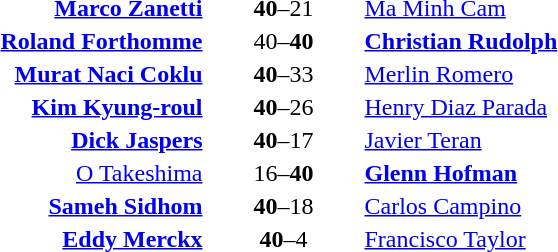<table>
<tr>
<th width=350></th>
<th width=100></th>
<th width=350></th>
</tr>
<tr>
<td align=right><strong><a href='#'>Marco Zanetti</a></strong> </td>
<td align=center><strong>40</strong>–21</td>
<td> <a href='#'>Ma Minh Cam</a></td>
</tr>
<tr>
<td align=right><strong><a href='#'>Roland Forthomme</a></strong> </td>
<td align=center>40–<strong>40</strong></td>
<td> <strong><a href='#'>Christian Rudolph</a></strong></td>
</tr>
<tr>
<td align=right><strong><a href='#'>Murat Naci Coklu</a></strong> </td>
<td align=center><strong>40</strong>–33</td>
<td> <a href='#'>Merlin Romero</a></td>
</tr>
<tr>
<td align=right><strong><a href='#'>Kim Kyung-roul</a></strong> </td>
<td align=center><strong>40</strong>–26</td>
<td> <a href='#'>Henry Diaz Parada</a></td>
</tr>
<tr>
<td align=right><strong><a href='#'>Dick Jaspers</a></strong> </td>
<td align=center><strong>40</strong>–17</td>
<td> <a href='#'>Javier Teran</a></td>
</tr>
<tr>
<td align=right><a href='#'>O Takeshima</a> </td>
<td align=center>16–<strong>40</strong></td>
<td> <strong><a href='#'>Glenn Hofman</a></strong></td>
</tr>
<tr>
<td align=right><strong><a href='#'>Sameh Sidhom</a></strong> </td>
<td align=center><strong>40</strong>–18</td>
<td> <a href='#'>Carlos Campino</a></td>
</tr>
<tr>
<td align=right><strong><a href='#'>Eddy Merckx</a></strong> </td>
<td align=center><strong>40</strong>–4</td>
<td> <a href='#'>Francisco Taylor</a></td>
</tr>
</table>
